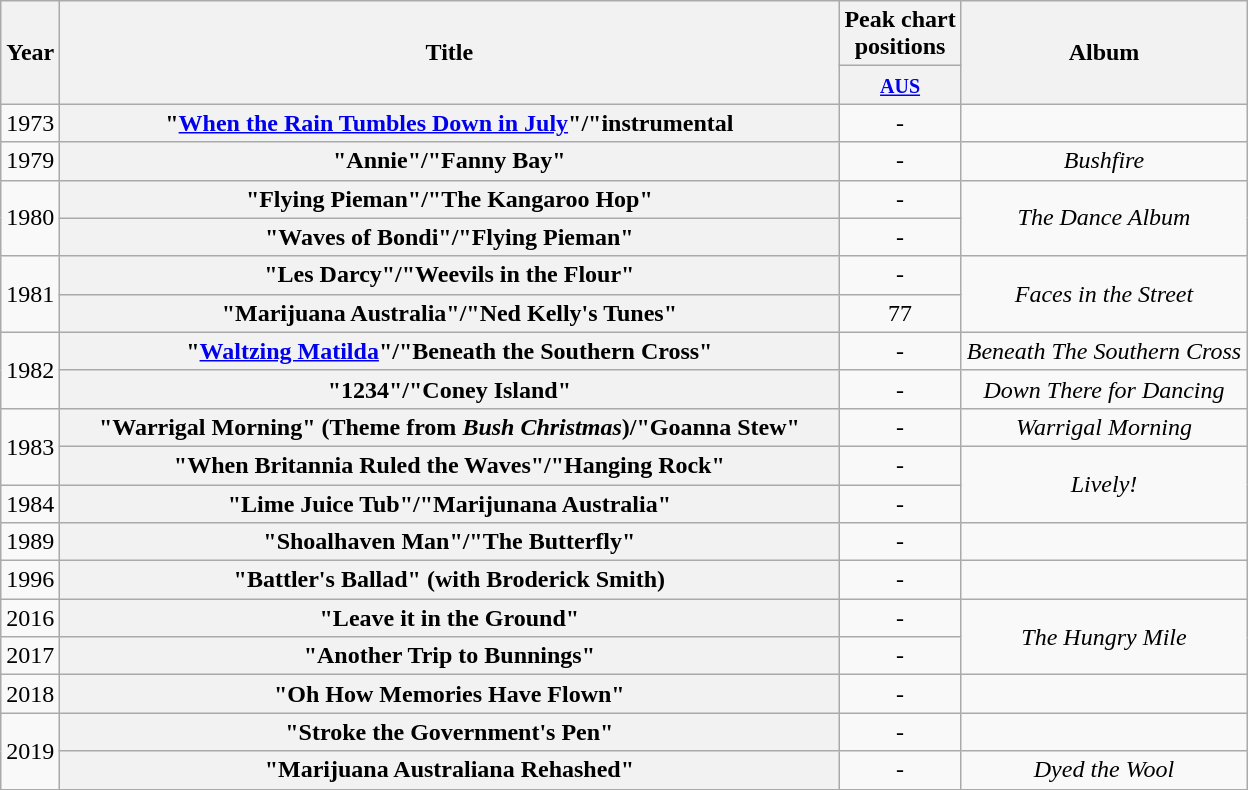<table class="wikitable plainrowheaders" style="text-align:center;" border="1">
<tr>
<th scope="col" rowspan="2">Year</th>
<th scope="col" rowspan="2" style="width:32em;">Title</th>
<th scope="col" colspan="1">Peak chart<br>positions</th>
<th scope="col" rowspan="2">Album</th>
</tr>
<tr>
<th scope="col" style="text-align:center;"><small><a href='#'>AUS</a><br></small></th>
</tr>
<tr>
<td>1973</td>
<th scope="row">"<a href='#'>When the Rain Tumbles Down in July</a>"/"instrumental</th>
<td>-</td>
<td></td>
</tr>
<tr>
<td>1979</td>
<th scope="row">"Annie"/"Fanny Bay"</th>
<td>-</td>
<td><em>Bushfire</em></td>
</tr>
<tr>
<td rowspan="2">1980</td>
<th scope="row">"Flying Pieman"/"The Kangaroo Hop"</th>
<td>-</td>
<td rowspan="2"><em>The Dance Album</em></td>
</tr>
<tr>
<th scope="row">"Waves of Bondi"/"Flying Pieman"</th>
<td>-</td>
</tr>
<tr>
<td rowspan="2">1981</td>
<th scope="row">"Les Darcy"/"Weevils in the Flour"</th>
<td>-</td>
<td rowspan="2"><em>Faces in the Street</em></td>
</tr>
<tr>
<th scope="row">"Marijuana Australia"/"Ned Kelly's Tunes"</th>
<td>77</td>
</tr>
<tr>
<td rowspan="2">1982</td>
<th scope="row">"<a href='#'>Waltzing Matilda</a>"/"Beneath the Southern Cross"</th>
<td>-</td>
<td><em>Beneath The Southern Cross</em></td>
</tr>
<tr>
<th scope="row">"1234"/"Coney Island"</th>
<td>-</td>
<td><em>Down There for Dancing</em></td>
</tr>
<tr>
<td rowspan="2">1983</td>
<th scope="row">"Warrigal Morning" (Theme from <em>Bush Christmas</em>)/"Goanna Stew"</th>
<td>-</td>
<td><em>Warrigal Morning</em></td>
</tr>
<tr>
<th scope="row">"When Britannia Ruled the Waves"/"Hanging Rock"</th>
<td>-</td>
<td rowspan="2"><em>Lively!</em></td>
</tr>
<tr>
<td>1984</td>
<th scope="row">"Lime Juice Tub"/"Marijunana Australia"</th>
<td>-</td>
</tr>
<tr>
<td>1989</td>
<th scope="row">"Shoalhaven Man"/"The Butterfly"</th>
<td>-</td>
<td></td>
</tr>
<tr>
<td>1996</td>
<th scope="row">"Battler's Ballad" (with Broderick Smith)</th>
<td>-</td>
<td></td>
</tr>
<tr>
<td>2016</td>
<th scope="row">"Leave it in the Ground"</th>
<td>-</td>
<td rowspan="2"><em>The Hungry Mile</em></td>
</tr>
<tr>
<td>2017</td>
<th scope="row">"Another Trip to Bunnings"</th>
<td>-</td>
</tr>
<tr>
<td>2018</td>
<th scope="row">"Oh How Memories Have Flown"</th>
<td>-</td>
<td></td>
</tr>
<tr>
<td rowspan="2">2019</td>
<th scope="row">"Stroke the Government's Pen" </th>
<td>-</td>
<td></td>
</tr>
<tr>
<th scope="row">"Marijuana Australiana Rehashed"</th>
<td>-</td>
<td><em>Dyed the Wool</em></td>
</tr>
<tr>
</tr>
</table>
